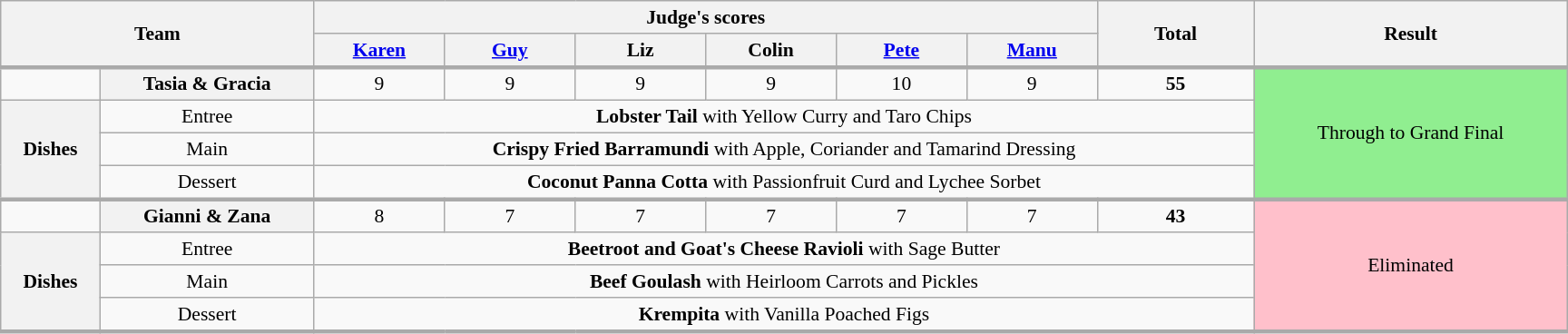<table class="wikitable plainrowheaders" style="margin: 1em auto; text-align:center; font-size:90%; width:80em;">
<tr>
<th rowspan="2" style="width:20%;" colspan="2">Team</th>
<th colspan="6" style="width:50%;">Judge's scores</th>
<th rowspan="2" style="width:10%;">Total<br></th>
<th rowspan="2" style="width:20%;">Result</th>
</tr>
<tr>
<th style="width:50px;"><a href='#'>Karen</a></th>
<th style="width:50px;"><a href='#'>Guy</a></th>
<th style="width:50px;">Liz</th>
<th style="width:50px;">Colin</th>
<th style="width:50px;"><a href='#'>Pete</a></th>
<th style="width:50px;"><a href='#'>Manu</a></th>
</tr>
<tr style="border-top:3px solid #aaa;">
<td></td>
<th style="text-align:centre">Tasia & Gracia</th>
<td>9</td>
<td>9</td>
<td>9</td>
<td>9</td>
<td>10</td>
<td>9</td>
<td><strong>55</strong></td>
<td rowspan="4" style="background:lightgreen">Through to Grand Final</td>
</tr>
<tr>
<th rowspan="3">Dishes</th>
<td>Entree</td>
<td colspan="7"><strong>Lobster Tail</strong> with Yellow Curry and Taro Chips</td>
</tr>
<tr>
<td>Main</td>
<td colspan="7"><strong>Crispy Fried Barramundi</strong> with Apple, Coriander and Tamarind Dressing</td>
</tr>
<tr>
<td>Dessert</td>
<td colspan="7"><strong>Coconut Panna Cotta</strong> with Passionfruit Curd and Lychee Sorbet</td>
</tr>
<tr style="border-top:3px solid #aaa;">
<td></td>
<th style="text-align:centre">Gianni & Zana</th>
<td>8</td>
<td>7</td>
<td>7</td>
<td>7</td>
<td>7</td>
<td>7</td>
<td><strong>43</strong></td>
<td rowspan="4" bgcolor="pink">Eliminated</td>
</tr>
<tr>
<th rowspan="3">Dishes</th>
<td>Entree</td>
<td colspan="7"><strong>Beetroot and Goat's Cheese Ravioli</strong> with Sage Butter</td>
</tr>
<tr>
<td>Main</td>
<td colspan="7"><strong>Beef Goulash</strong> with Heirloom Carrots and Pickles</td>
</tr>
<tr>
<td>Dessert</td>
<td colspan="7"><strong>Krempita</strong> with Vanilla Poached Figs</td>
</tr>
<tr style="border-top:3px solid #aaa;">
</tr>
</table>
